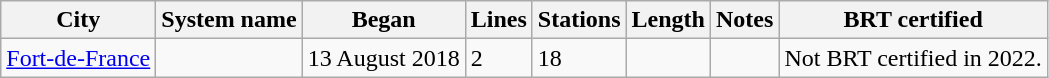<table class="wikitable">
<tr>
<th>City</th>
<th>System name</th>
<th>Began</th>
<th>Lines</th>
<th>Stations</th>
<th>Length</th>
<th>Notes</th>
<th>BRT certified</th>
</tr>
<tr>
<td><a href='#'>Fort-de-France</a></td>
<td></td>
<td>13 August 2018</td>
<td>2</td>
<td>18</td>
<td></td>
<td></td>
<td>Not BRT certified in 2022.</td>
</tr>
</table>
